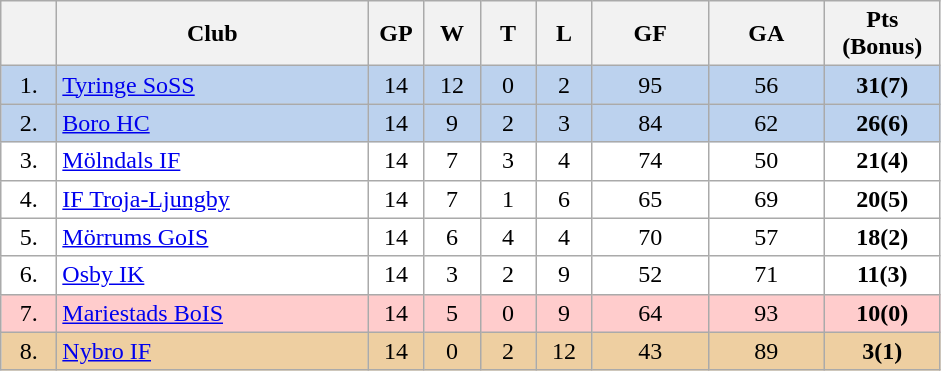<table class="wikitable">
<tr>
<th width="30"></th>
<th width="200">Club</th>
<th width="30">GP</th>
<th width="30">W</th>
<th width="30">T</th>
<th width="30">L</th>
<th width="70">GF</th>
<th width="70">GA</th>
<th width="70">Pts (Bonus)</th>
</tr>
<tr bgcolor="#BCD2EE" align="center">
<td>1.</td>
<td align="left"><a href='#'>Tyringe SoSS</a></td>
<td>14</td>
<td>12</td>
<td>0</td>
<td>2</td>
<td>95</td>
<td>56</td>
<td><strong>31(7)</strong></td>
</tr>
<tr bgcolor="#BCD2EE" align="center">
<td>2.</td>
<td align="left"><a href='#'>Boro HC</a></td>
<td>14</td>
<td>9</td>
<td>2</td>
<td>3</td>
<td>84</td>
<td>62</td>
<td><strong>26(6)</strong></td>
</tr>
<tr bgcolor="#FFFFFF" align="center">
<td>3.</td>
<td align="left"><a href='#'>Mölndals IF</a></td>
<td>14</td>
<td>7</td>
<td>3</td>
<td>4</td>
<td>74</td>
<td>50</td>
<td><strong>21(4)</strong></td>
</tr>
<tr bgcolor="#FFFFFF" align="center">
<td>4.</td>
<td align="left"><a href='#'>IF Troja-Ljungby</a></td>
<td>14</td>
<td>7</td>
<td>1</td>
<td>6</td>
<td>65</td>
<td>69</td>
<td><strong>20(5)</strong></td>
</tr>
<tr bgcolor="#FFFFFF" align="center">
<td>5.</td>
<td align="left"><a href='#'>Mörrums GoIS</a></td>
<td>14</td>
<td>6</td>
<td>4</td>
<td>4</td>
<td>70</td>
<td>57</td>
<td><strong>18(2)</strong></td>
</tr>
<tr bgcolor="#FFFFFF" align="center">
<td>6.</td>
<td align="left"><a href='#'>Osby IK</a></td>
<td>14</td>
<td>3</td>
<td>2</td>
<td>9</td>
<td>52</td>
<td>71</td>
<td><strong>11(3)</strong></td>
</tr>
<tr bgcolor="#FFCCCC" align="center">
<td>7.</td>
<td align="left"><a href='#'>Mariestads BoIS</a></td>
<td>14</td>
<td>5</td>
<td>0</td>
<td>9</td>
<td>64</td>
<td>93</td>
<td><strong>10(0)</strong></td>
</tr>
<tr bgcolor="#EECFA1" align="center">
<td>8.</td>
<td align="left"><a href='#'>Nybro IF</a></td>
<td>14</td>
<td>0</td>
<td>2</td>
<td>12</td>
<td>43</td>
<td>89</td>
<td><strong>3(1)</strong></td>
</tr>
</table>
